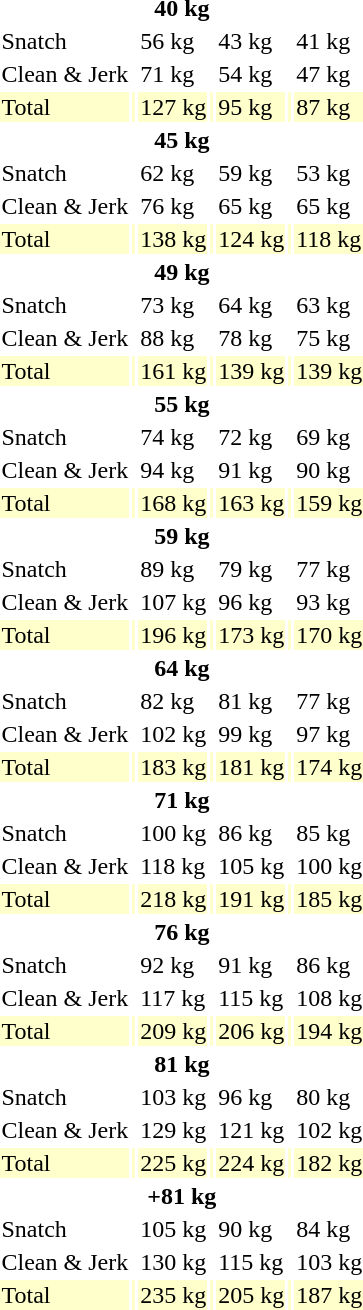<table>
<tr>
<th colspan=7>40 kg</th>
</tr>
<tr>
<td>Snatch</td>
<td></td>
<td>56 kg</td>
<td></td>
<td>43 kg</td>
<td></td>
<td>41 kg</td>
</tr>
<tr>
<td>Clean & Jerk</td>
<td></td>
<td>71 kg</td>
<td></td>
<td>54 kg</td>
<td></td>
<td>47 kg</td>
</tr>
<tr bgcolor=ffffcc>
<td>Total</td>
<td></td>
<td>127 kg</td>
<td></td>
<td>95 kg</td>
<td></td>
<td>87 kg</td>
</tr>
<tr>
<th colspan=7>45 kg</th>
</tr>
<tr>
<td>Snatch</td>
<td></td>
<td>62 kg</td>
<td></td>
<td>59 kg</td>
<td></td>
<td>53 kg</td>
</tr>
<tr>
<td>Clean & Jerk</td>
<td></td>
<td>76 kg</td>
<td></td>
<td>65 kg</td>
<td></td>
<td>65 kg</td>
</tr>
<tr bgcolor=ffffcc>
<td>Total</td>
<td></td>
<td>138 kg</td>
<td></td>
<td>124 kg</td>
<td></td>
<td>118 kg</td>
</tr>
<tr>
<th colspan=7>49 kg</th>
</tr>
<tr>
<td>Snatch</td>
<td></td>
<td>73 kg</td>
<td></td>
<td>64 kg</td>
<td></td>
<td>63 kg</td>
</tr>
<tr>
<td>Clean & Jerk</td>
<td></td>
<td>88 kg</td>
<td></td>
<td>78 kg</td>
<td></td>
<td>75 kg</td>
</tr>
<tr bgcolor=ffffcc>
<td>Total</td>
<td></td>
<td>161 kg</td>
<td></td>
<td>139 kg</td>
<td></td>
<td>139 kg</td>
</tr>
<tr>
<th colspan=7>55 kg</th>
</tr>
<tr>
<td>Snatch</td>
<td></td>
<td>74 kg</td>
<td></td>
<td>72 kg</td>
<td></td>
<td>69 kg</td>
</tr>
<tr>
<td>Clean & Jerk</td>
<td></td>
<td>94 kg</td>
<td></td>
<td>91 kg</td>
<td></td>
<td>90 kg</td>
</tr>
<tr bgcolor=ffffcc>
<td>Total</td>
<td></td>
<td>168 kg</td>
<td></td>
<td>163 kg</td>
<td></td>
<td>159 kg</td>
</tr>
<tr>
<th colspan=7>59 kg</th>
</tr>
<tr>
<td>Snatch</td>
<td></td>
<td>89 kg</td>
<td></td>
<td>79 kg</td>
<td></td>
<td>77 kg</td>
</tr>
<tr>
<td>Clean & Jerk</td>
<td></td>
<td>107 kg</td>
<td></td>
<td>96 kg</td>
<td></td>
<td>93 kg</td>
</tr>
<tr bgcolor=ffffcc>
<td>Total</td>
<td></td>
<td>196 kg</td>
<td></td>
<td>173 kg</td>
<td></td>
<td>170 kg</td>
</tr>
<tr>
<th colspan=7>64 kg</th>
</tr>
<tr>
<td>Snatch</td>
<td></td>
<td>82 kg</td>
<td></td>
<td>81 kg</td>
<td></td>
<td>77 kg</td>
</tr>
<tr>
<td>Clean & Jerk</td>
<td></td>
<td>102 kg</td>
<td></td>
<td>99 kg</td>
<td></td>
<td>97 kg</td>
</tr>
<tr bgcolor=ffffcc>
<td>Total</td>
<td></td>
<td>183 kg</td>
<td></td>
<td>181 kg</td>
<td></td>
<td>174 kg</td>
</tr>
<tr>
<th colspan=7>71 kg</th>
</tr>
<tr>
<td>Snatch</td>
<td></td>
<td>100 kg</td>
<td></td>
<td>86 kg</td>
<td></td>
<td>85 kg</td>
</tr>
<tr>
<td>Clean & Jerk</td>
<td></td>
<td>118 kg</td>
<td></td>
<td>105 kg</td>
<td></td>
<td>100 kg</td>
</tr>
<tr bgcolor=ffffcc>
<td>Total</td>
<td></td>
<td>218 kg</td>
<td></td>
<td>191 kg</td>
<td></td>
<td>185 kg</td>
</tr>
<tr>
<th colspan=7>76 kg</th>
</tr>
<tr>
<td>Snatch</td>
<td></td>
<td>92 kg</td>
<td></td>
<td>91 kg</td>
<td></td>
<td>86 kg</td>
</tr>
<tr>
<td>Clean & Jerk</td>
<td></td>
<td>117 kg</td>
<td></td>
<td>115 kg</td>
<td></td>
<td>108 kg</td>
</tr>
<tr bgcolor=ffffcc>
<td>Total</td>
<td></td>
<td>209 kg</td>
<td></td>
<td>206 kg</td>
<td></td>
<td>194 kg</td>
</tr>
<tr>
<th colspan=7>81 kg</th>
</tr>
<tr>
<td>Snatch</td>
<td></td>
<td>103 kg</td>
<td></td>
<td>96 kg</td>
<td></td>
<td>80 kg</td>
</tr>
<tr>
<td>Clean & Jerk</td>
<td></td>
<td>129 kg</td>
<td></td>
<td>121 kg</td>
<td></td>
<td>102 kg</td>
</tr>
<tr bgcolor=ffffcc>
<td>Total</td>
<td></td>
<td>225 kg</td>
<td></td>
<td>224 kg</td>
<td></td>
<td>182 kg</td>
</tr>
<tr>
<th colspan=7>+81 kg</th>
</tr>
<tr>
<td>Snatch</td>
<td></td>
<td>105 kg</td>
<td></td>
<td>90 kg</td>
<td></td>
<td>84 kg</td>
</tr>
<tr>
<td>Clean & Jerk</td>
<td></td>
<td>130 kg</td>
<td></td>
<td>115 kg</td>
<td></td>
<td>103 kg</td>
</tr>
<tr bgcolor=ffffcc>
<td>Total</td>
<td></td>
<td>235 kg</td>
<td></td>
<td>205 kg</td>
<td></td>
<td>187 kg</td>
</tr>
</table>
